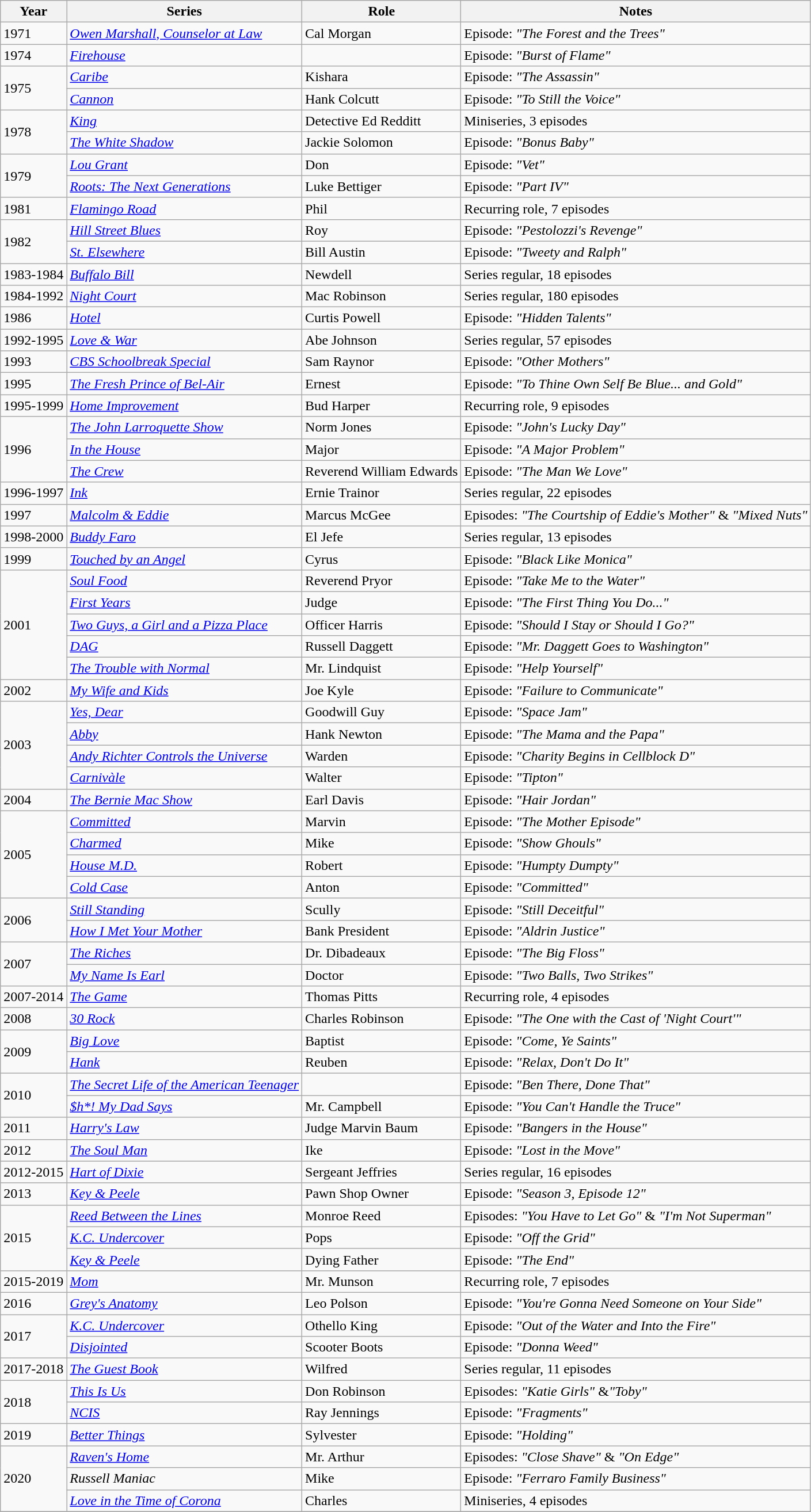<table class="wikitable sortable">
<tr>
<th>Year</th>
<th>Series</th>
<th>Role</th>
<th>Notes</th>
</tr>
<tr>
<td>1971</td>
<td><em><a href='#'>Owen Marshall, Counselor at Law</a></em></td>
<td>Cal Morgan</td>
<td>Episode: <em>"The Forest and the Trees"</em></td>
</tr>
<tr>
<td>1974</td>
<td><em><a href='#'>Firehouse</a></em></td>
<td></td>
<td>Episode: <em>"Burst of Flame"</em></td>
</tr>
<tr>
<td rowspan="2">1975</td>
<td><em><a href='#'>Caribe</a></em></td>
<td>Kishara</td>
<td>Episode: <em>"The Assassin"</em></td>
</tr>
<tr>
<td><em><a href='#'>Cannon</a></em></td>
<td>Hank Colcutt</td>
<td>Episode: <em>"To Still the Voice"</em></td>
</tr>
<tr>
<td rowspan="2">1978</td>
<td><em><a href='#'>King</a></em></td>
<td>Detective Ed Redditt</td>
<td>Miniseries, 3 episodes</td>
</tr>
<tr>
<td><em><a href='#'>The White Shadow</a></em></td>
<td>Jackie Solomon</td>
<td>Episode: <em>"Bonus Baby"</em></td>
</tr>
<tr>
<td rowspan="2">1979</td>
<td><em><a href='#'>Lou Grant</a></em></td>
<td>Don</td>
<td>Episode: <em>"Vet"</em></td>
</tr>
<tr>
<td><em><a href='#'>Roots: The Next Generations</a></em></td>
<td>Luke Bettiger</td>
<td>Episode: <em>"Part IV"</em></td>
</tr>
<tr>
<td>1981</td>
<td><em><a href='#'>Flamingo Road</a></em></td>
<td>Phil</td>
<td>Recurring role, 7 episodes</td>
</tr>
<tr>
<td rowspan="2">1982</td>
<td><em><a href='#'>Hill Street Blues</a></em></td>
<td>Roy</td>
<td>Episode: <em>"Pestolozzi's Revenge"</em></td>
</tr>
<tr>
<td><em><a href='#'>St. Elsewhere</a></em></td>
<td>Bill Austin</td>
<td>Episode: <em>"Tweety and Ralph"</em></td>
</tr>
<tr>
<td>1983-1984</td>
<td><em><a href='#'>Buffalo Bill</a></em></td>
<td>Newdell</td>
<td>Series regular, 18 episodes</td>
</tr>
<tr>
<td>1984-1992</td>
<td><em><a href='#'>Night Court</a></em></td>
<td>Mac Robinson</td>
<td>Series regular, 180 episodes</td>
</tr>
<tr>
<td>1986</td>
<td><em><a href='#'>Hotel</a></em></td>
<td>Curtis Powell</td>
<td>Episode: <em>"Hidden Talents"</em></td>
</tr>
<tr>
<td>1992-1995</td>
<td><em><a href='#'>Love & War</a></em></td>
<td>Abe Johnson</td>
<td>Series regular, 57 episodes</td>
</tr>
<tr>
<td>1993</td>
<td><em><a href='#'>CBS Schoolbreak Special</a></em></td>
<td>Sam Raynor</td>
<td>Episode: <em>"Other Mothers"</em></td>
</tr>
<tr>
<td>1995</td>
<td><em><a href='#'>The Fresh Prince of Bel-Air</a></em></td>
<td>Ernest</td>
<td>Episode: <em>"To Thine Own Self Be Blue... and Gold"</em></td>
</tr>
<tr>
<td>1995-1999</td>
<td><em><a href='#'>Home Improvement</a></em></td>
<td>Bud Harper</td>
<td>Recurring role, 9 episodes</td>
</tr>
<tr>
<td rowspan="3">1996</td>
<td><em><a href='#'>The John Larroquette Show</a></em></td>
<td>Norm Jones</td>
<td>Episode: <em>"John's Lucky Day"</em></td>
</tr>
<tr>
<td><em><a href='#'>In the House</a></em></td>
<td>Major</td>
<td>Episode: <em>"A Major Problem"</em></td>
</tr>
<tr>
<td><em><a href='#'>The Crew</a></em></td>
<td>Reverend William Edwards</td>
<td>Episode: <em>"The Man We Love"</em></td>
</tr>
<tr>
<td>1996-1997</td>
<td><em><a href='#'>Ink</a></em></td>
<td>Ernie Trainor</td>
<td>Series regular, 22 episodes</td>
</tr>
<tr>
<td>1997</td>
<td><em><a href='#'>Malcolm & Eddie</a></em></td>
<td>Marcus McGee</td>
<td>Episodes: <em>"The Courtship of Eddie's Mother"</em> & <em>"Mixed Nuts"</em></td>
</tr>
<tr>
<td>1998-2000</td>
<td><em><a href='#'>Buddy Faro</a></em></td>
<td>El Jefe</td>
<td>Series regular, 13 episodes</td>
</tr>
<tr>
<td>1999</td>
<td><em><a href='#'>Touched by an Angel</a></em></td>
<td>Cyrus</td>
<td>Episode: <em>"Black Like Monica"</em></td>
</tr>
<tr>
<td rowspan="5">2001</td>
<td><em><a href='#'>Soul Food</a></em></td>
<td>Reverend Pryor</td>
<td>Episode: <em>"Take Me to the Water"</em></td>
</tr>
<tr>
<td><em><a href='#'>First Years</a></em></td>
<td>Judge</td>
<td>Episode: <em>"The First Thing You Do..."</em></td>
</tr>
<tr>
<td><em><a href='#'>Two Guys, a Girl and a Pizza Place</a></em></td>
<td>Officer Harris</td>
<td>Episode: <em>"Should I Stay or Should I Go?"</em></td>
</tr>
<tr>
<td><em><a href='#'>DAG</a></em></td>
<td>Russell Daggett</td>
<td>Episode: <em>"Mr. Daggett Goes to Washington"</em></td>
</tr>
<tr>
<td><em><a href='#'>The Trouble with Normal</a></em></td>
<td>Mr. Lindquist</td>
<td>Episode: <em>"Help Yourself"</em></td>
</tr>
<tr>
<td>2002</td>
<td><em><a href='#'>My Wife and Kids</a></em></td>
<td>Joe Kyle</td>
<td>Episode: <em>"Failure to Communicate"</em></td>
</tr>
<tr>
<td rowspan="4">2003</td>
<td><em><a href='#'>Yes, Dear</a></em></td>
<td>Goodwill Guy</td>
<td>Episode: <em>"Space Jam"</em></td>
</tr>
<tr>
<td><em><a href='#'>Abby</a></em></td>
<td>Hank Newton</td>
<td>Episode: <em>"The Mama and the Papa"</em></td>
</tr>
<tr>
<td><em><a href='#'>Andy Richter Controls the Universe</a></em></td>
<td>Warden</td>
<td>Episode: <em>"Charity Begins in Cellblock D"</em></td>
</tr>
<tr>
<td><em><a href='#'>Carnivàle</a></em></td>
<td>Walter</td>
<td>Episode: <em>"Tipton"</em></td>
</tr>
<tr>
<td>2004</td>
<td><em><a href='#'>The Bernie Mac Show</a></em></td>
<td>Earl Davis</td>
<td>Episode: <em>"Hair Jordan"</em></td>
</tr>
<tr>
<td rowspan="4">2005</td>
<td><em><a href='#'>Committed</a></em></td>
<td>Marvin</td>
<td>Episode: <em>"The Mother Episode"</em></td>
</tr>
<tr>
<td><em><a href='#'>Charmed</a></em></td>
<td>Mike</td>
<td>Episode: <em>"Show Ghouls"</em></td>
</tr>
<tr>
<td><em><a href='#'>House M.D.</a></em></td>
<td>Robert</td>
<td>Episode: <em>"Humpty Dumpty"</em></td>
</tr>
<tr>
<td><em><a href='#'>Cold Case</a></em></td>
<td>Anton</td>
<td>Episode: <em>"Committed"</em></td>
</tr>
<tr>
<td rowspan="2">2006</td>
<td><em><a href='#'>Still Standing</a></em></td>
<td>Scully</td>
<td>Episode: <em>"Still Deceitful"</em></td>
</tr>
<tr>
<td><em><a href='#'>How I Met Your Mother</a></em></td>
<td>Bank President</td>
<td>Episode: <em>"Aldrin Justice"</em></td>
</tr>
<tr>
<td rowspan="2">2007</td>
<td><em><a href='#'>The Riches</a></em></td>
<td>Dr. Dibadeaux</td>
<td>Episode: <em>"The Big Floss"</em></td>
</tr>
<tr>
<td><em><a href='#'>My Name Is Earl</a></em></td>
<td>Doctor</td>
<td>Episode: <em>"Two Balls, Two Strikes"</em></td>
</tr>
<tr>
<td>2007-2014</td>
<td><em><a href='#'>The Game</a></em></td>
<td>Thomas Pitts</td>
<td>Recurring role, 4 episodes</td>
</tr>
<tr>
<td>2008</td>
<td><em><a href='#'>30 Rock</a></em></td>
<td>Charles Robinson</td>
<td>Episode: <em>"The One with the Cast of 'Night Court'"</em></td>
</tr>
<tr>
<td rowspan="2">2009</td>
<td><em><a href='#'>Big Love</a></em></td>
<td>Baptist</td>
<td>Episode: <em>"Come, Ye Saints"</em></td>
</tr>
<tr>
<td><em><a href='#'>Hank</a></em></td>
<td>Reuben</td>
<td>Episode: <em>"Relax, Don't Do It"</em></td>
</tr>
<tr>
<td rowspan="2">2010</td>
<td><em><a href='#'>The Secret Life of the American Teenager</a></em></td>
<td></td>
<td>Episode: <em>"Ben There, Done That"</em></td>
</tr>
<tr>
<td><em><a href='#'>$h*! My Dad Says</a></em></td>
<td>Mr. Campbell</td>
<td>Episode: <em>"You Can't Handle the Truce"</em></td>
</tr>
<tr>
<td>2011</td>
<td><em><a href='#'>Harry's Law</a></em></td>
<td>Judge Marvin Baum</td>
<td>Episode: <em>"Bangers in the House"</em></td>
</tr>
<tr>
<td>2012</td>
<td><em><a href='#'>The Soul Man</a></em></td>
<td>Ike</td>
<td>Episode: <em>"Lost in the Move"</em></td>
</tr>
<tr>
<td>2012-2015</td>
<td><em><a href='#'>Hart of Dixie</a></em></td>
<td>Sergeant Jeffries</td>
<td>Series regular, 16 episodes</td>
</tr>
<tr>
<td>2013</td>
<td><em><a href='#'>Key & Peele</a></em></td>
<td>Pawn Shop Owner</td>
<td>Episode: <em>"Season 3, Episode 12"</em></td>
</tr>
<tr>
<td rowspan="3">2015</td>
<td><em><a href='#'>Reed Between the Lines</a></em></td>
<td>Monroe Reed</td>
<td>Episodes: <em>"You Have to Let Go"</em> & <em>"I'm Not Superman"</em></td>
</tr>
<tr>
<td><em><a href='#'>K.C. Undercover</a></em></td>
<td>Pops</td>
<td>Episode: <em>"Off the Grid"</em></td>
</tr>
<tr>
<td><em><a href='#'>Key & Peele</a></em></td>
<td>Dying Father</td>
<td>Episode: <em>"The End"</em></td>
</tr>
<tr>
<td>2015-2019</td>
<td><em><a href='#'>Mom</a></em></td>
<td>Mr. Munson</td>
<td>Recurring role, 7 episodes</td>
</tr>
<tr>
<td>2016</td>
<td><em><a href='#'>Grey's Anatomy</a></em></td>
<td>Leo Polson</td>
<td>Episode: <em>"You're Gonna Need Someone on Your Side"</em></td>
</tr>
<tr>
<td rowspan="2">2017</td>
<td><em><a href='#'>K.C. Undercover</a></em></td>
<td>Othello King</td>
<td>Episode: <em>"Out of the Water and Into the Fire"</em></td>
</tr>
<tr>
<td><em><a href='#'>Disjointed</a></em></td>
<td>Scooter Boots</td>
<td>Episode: <em>"Donna Weed"</em></td>
</tr>
<tr>
<td>2017-2018</td>
<td><em><a href='#'>The Guest Book</a></em></td>
<td>Wilfred</td>
<td>Series regular, 11 episodes</td>
</tr>
<tr>
<td rowspan="2">2018</td>
<td><em><a href='#'>This Is Us</a></em></td>
<td>Don Robinson</td>
<td>Episodes: <em>"Katie Girls"</em> &<em>"Toby"</em></td>
</tr>
<tr>
<td><em><a href='#'>NCIS</a></em></td>
<td>Ray Jennings</td>
<td>Episode: <em>"Fragments"</em></td>
</tr>
<tr>
<td>2019</td>
<td><em><a href='#'>Better Things</a></em></td>
<td>Sylvester</td>
<td>Episode: <em>"Holding"</em></td>
</tr>
<tr>
<td rowspan="3">2020</td>
<td><em><a href='#'>Raven's Home</a></em></td>
<td>Mr. Arthur</td>
<td>Episodes: <em>"Close Shave"</em> & <em>"On Edge"</em></td>
</tr>
<tr>
<td><em>Russell Maniac</em></td>
<td>Mike</td>
<td>Episode: <em>"Ferraro Family Business"</em></td>
</tr>
<tr>
<td><em><a href='#'>Love in the Time of Corona</a></em></td>
<td>Charles</td>
<td>Miniseries, 4 episodes</td>
</tr>
<tr>
</tr>
</table>
